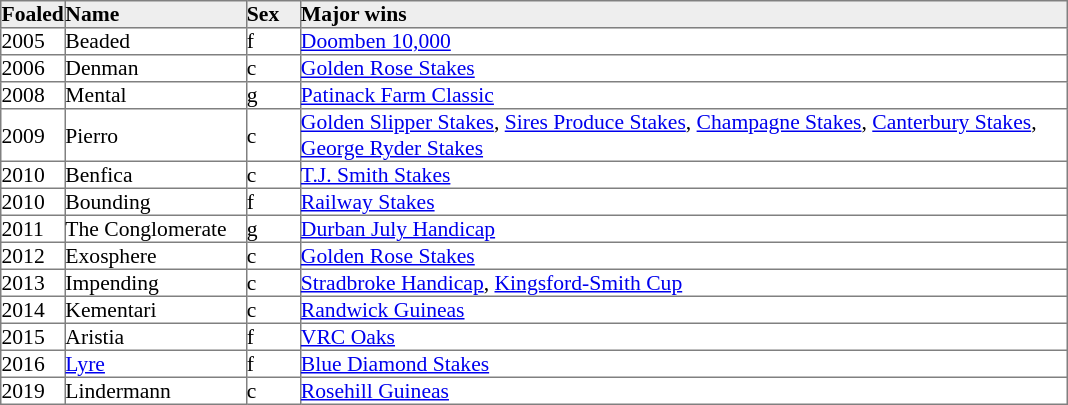<table border="1" cellpadding="0" style="border-collapse: collapse; font-size:90%">
<tr bgcolor="#eeeeee">
<td width="35px"><strong>Foaled</strong></td>
<td width="120px"><strong>Name</strong></td>
<td width="35px"><strong>Sex</strong></td>
<td width="510px"><strong>Major wins</strong></td>
</tr>
<tr>
<td>2005</td>
<td>Beaded</td>
<td>f</td>
<td><a href='#'>Doomben 10,000</a></td>
</tr>
<tr>
<td>2006</td>
<td>Denman</td>
<td>c</td>
<td><a href='#'>Golden Rose Stakes</a></td>
</tr>
<tr>
<td>2008</td>
<td>Mental</td>
<td>g</td>
<td><a href='#'>Patinack Farm Classic</a></td>
</tr>
<tr>
<td>2009</td>
<td>Pierro</td>
<td>c</td>
<td><a href='#'>Golden Slipper Stakes</a>, <a href='#'>Sires Produce Stakes</a>, <a href='#'>Champagne Stakes</a>, <a href='#'>Canterbury Stakes</a>, <a href='#'>George Ryder Stakes</a></td>
</tr>
<tr>
<td>2010</td>
<td>Benfica</td>
<td>c</td>
<td><a href='#'>T.J. Smith Stakes</a></td>
</tr>
<tr>
<td>2010</td>
<td>Bounding</td>
<td>f</td>
<td><a href='#'>Railway Stakes</a></td>
</tr>
<tr>
<td>2011</td>
<td>The Conglomerate</td>
<td>g</td>
<td><a href='#'>Durban July Handicap</a></td>
</tr>
<tr>
<td>2012</td>
<td>Exosphere</td>
<td>c</td>
<td><a href='#'>Golden Rose Stakes</a></td>
</tr>
<tr>
<td>2013</td>
<td>Impending</td>
<td>c</td>
<td><a href='#'>Stradbroke Handicap</a>, <a href='#'>Kingsford-Smith Cup</a></td>
</tr>
<tr>
<td>2014</td>
<td>Kementari</td>
<td>c</td>
<td><a href='#'>Randwick Guineas</a></td>
</tr>
<tr>
<td>2015</td>
<td>Aristia</td>
<td>f</td>
<td><a href='#'>VRC Oaks</a></td>
</tr>
<tr>
<td>2016</td>
<td><a href='#'>Lyre</a></td>
<td>f</td>
<td><a href='#'>Blue Diamond Stakes</a></td>
</tr>
<tr>
<td>2019</td>
<td>Lindermann</td>
<td>c</td>
<td><a href='#'>Rosehill Guineas</a></td>
</tr>
</table>
